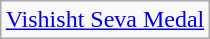<table class="wikitable" style="margin:1em auto; text-align:center;">
<tr>
<td><a href='#'>Vishisht Seva Medal</a></td>
</tr>
</table>
